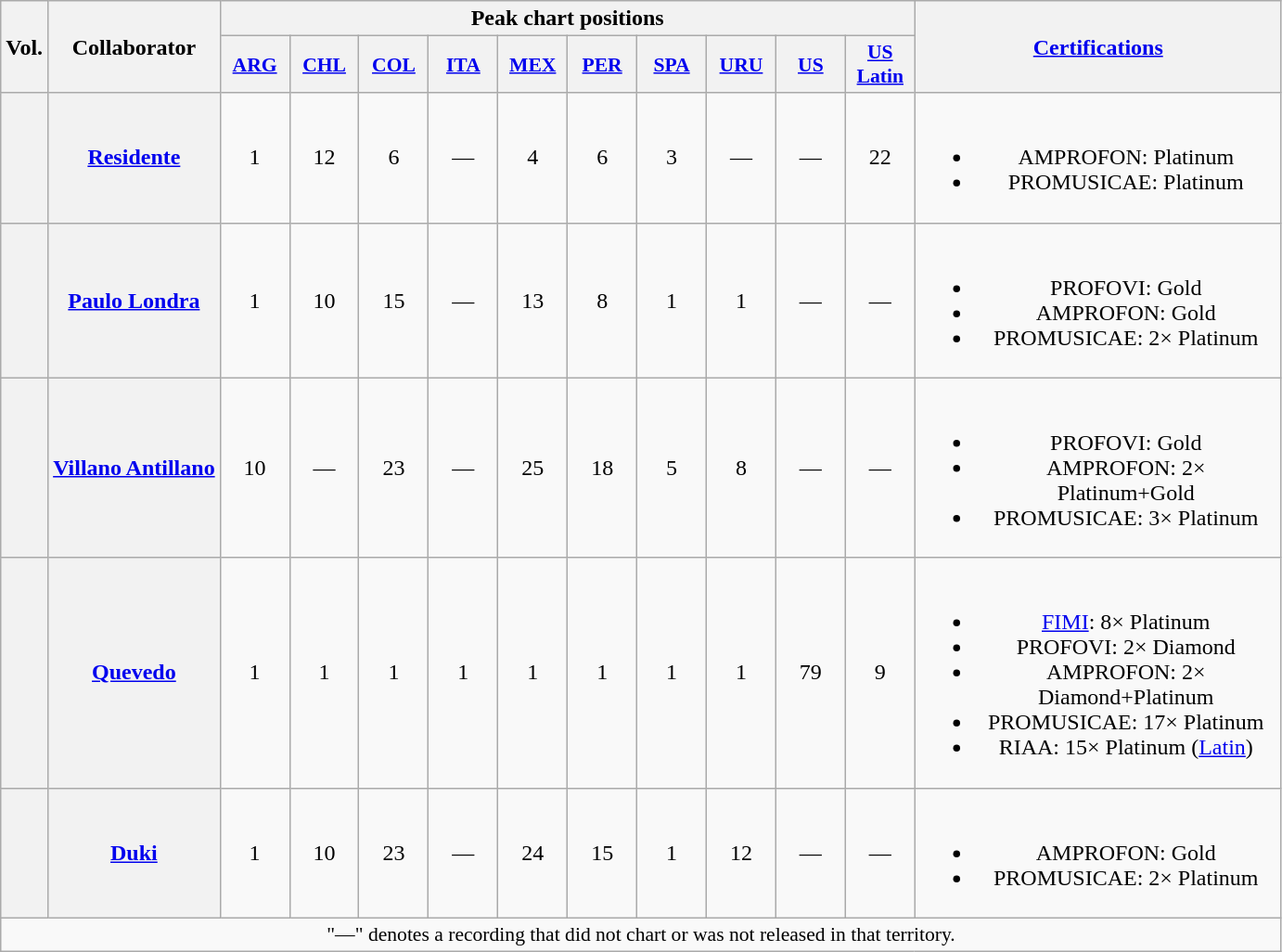<table class="wikitable plainrowheaders" style="text-align:center;">
<tr>
<th scope="col" rowspan="2">Vol.</th>
<th scope="col" rowspan="2">Collaborator</th>
<th scope="col" colspan="10">Peak chart positions</th>
<th scope="col" rowspan="2" style="width:16em;"><a href='#'>Certifications</a></th>
</tr>
<tr>
<th scope="col" style="width:3em;font-size:90%;"><a href='#'>ARG</a><br></th>
<th scope="col" style="width:3em;font-size:90%;"><a href='#'>CHL</a><br></th>
<th scope="col" style="width:3em;font-size:90%;"><a href='#'>COL</a><br></th>
<th scope="col" style="width:3em;font-size:90%;"><a href='#'>ITA</a><br></th>
<th scope="col" style="width:3em;font-size:90%;"><a href='#'>MEX</a><br></th>
<th scope="col" style="width:3em;font-size:90%;"><a href='#'>PER</a><br></th>
<th scope="col" style="width:3em;font-size:90%;"><a href='#'>SPA</a><br></th>
<th scope="col" style="width:3em;font-size:90%;"><a href='#'>URU</a><br></th>
<th scope="col" style="width:3em;font-size:90%;"><a href='#'>US</a><br></th>
<th scope="col" style="width:3em;font-size:90%;"><a href='#'>US<br>Latin</a><br></th>
</tr>
<tr>
<th scope="row"></th>
<th scope="row"><a href='#'>Residente</a></th>
<td>1</td>
<td>12</td>
<td>6</td>
<td>—</td>
<td>4</td>
<td>6</td>
<td>3</td>
<td>—</td>
<td>—</td>
<td>22</td>
<td><br><ul><li>AMPROFON: Platinum</li><li>PROMUSICAE: Platinum</li></ul></td>
</tr>
<tr>
<th scope="row"></th>
<th scope="row"><a href='#'>Paulo Londra</a></th>
<td>1</td>
<td>10</td>
<td>15</td>
<td>—</td>
<td>13</td>
<td>8</td>
<td>1</td>
<td>1</td>
<td>—</td>
<td>—</td>
<td><br><ul><li>PROFOVI: Gold</li><li>AMPROFON: Gold</li><li>PROMUSICAE: 2× Platinum</li></ul></td>
</tr>
<tr>
<th scope="row"></th>
<th scope="row"><a href='#'>Villano Antillano</a></th>
<td>10</td>
<td>—</td>
<td>23</td>
<td>—</td>
<td>25</td>
<td>18</td>
<td>5</td>
<td>8</td>
<td>—</td>
<td>—</td>
<td><br><ul><li>PROFOVI: Gold</li><li>AMPROFON: 2× Platinum+Gold</li><li>PROMUSICAE: 3× Platinum</li></ul></td>
</tr>
<tr>
<th scope="row"></th>
<th scope="row"><a href='#'>Quevedo</a></th>
<td>1</td>
<td>1</td>
<td>1</td>
<td>1</td>
<td>1</td>
<td>1</td>
<td>1</td>
<td>1</td>
<td>79</td>
<td>9</td>
<td><br><ul><li><a href='#'>FIMI</a>: 8× Platinum</li><li>PROFOVI: 2× Diamond</li><li>AMPROFON: 2× Diamond+Platinum</li><li>PROMUSICAE: 17× Platinum</li><li>RIAA: 15× Platinum (<a href='#'>Latin</a>)</li></ul></td>
</tr>
<tr>
<th scope="row"></th>
<th scope="row"><a href='#'>Duki</a></th>
<td>1</td>
<td>10</td>
<td>23</td>
<td>—</td>
<td>24</td>
<td>15</td>
<td>1</td>
<td>12</td>
<td>—</td>
<td>—</td>
<td><br><ul><li>AMPROFON: Gold</li><li>PROMUSICAE: 2× Platinum</li></ul></td>
</tr>
<tr>
<td colspan="14" style="font-size:90%">"—" denotes a recording that did not chart or was not released in that territory.</td>
</tr>
</table>
